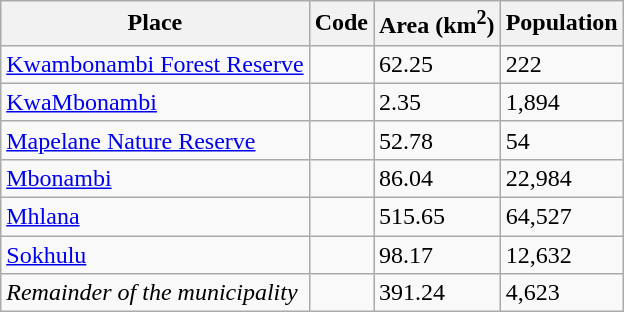<table class="wikitable sortable">
<tr>
<th>Place</th>
<th>Code</th>
<th>Area (km<sup>2</sup>)</th>
<th>Population</th>
</tr>
<tr>
<td><a href='#'>Kwambonambi Forest Reserve</a></td>
<td></td>
<td>62.25</td>
<td>222</td>
</tr>
<tr>
<td><a href='#'>KwaMbonambi</a></td>
<td></td>
<td>2.35</td>
<td>1,894</td>
</tr>
<tr>
<td><a href='#'>Mapelane Nature Reserve</a></td>
<td></td>
<td>52.78</td>
<td>54</td>
</tr>
<tr>
<td><a href='#'>Mbonambi</a></td>
<td></td>
<td>86.04</td>
<td>22,984</td>
</tr>
<tr>
<td><a href='#'>Mhlana</a></td>
<td></td>
<td>515.65</td>
<td>64,527</td>
</tr>
<tr>
<td><a href='#'>Sokhulu</a></td>
<td></td>
<td>98.17</td>
<td>12,632</td>
</tr>
<tr>
<td><em>Remainder of the municipality</em></td>
<td></td>
<td>391.24</td>
<td>4,623</td>
</tr>
</table>
